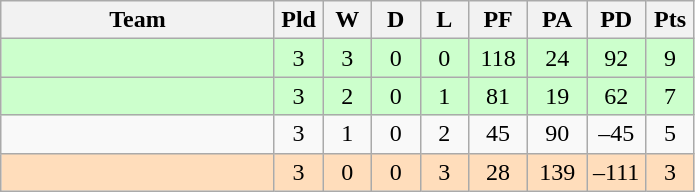<table class="wikitable" style="text-align:center;">
<tr>
<th width=175>Team</th>
<th width=25 abbr="Played">Pld</th>
<th width=25 abbr="Won">W</th>
<th width=25 abbr="Drawn">D</th>
<th width=25 abbr="Lost">L</th>
<th width=32 abbr="Points for">PF</th>
<th width=32 abbr="Points against">PA</th>
<th width=32 abbr="Points difference">PD</th>
<th width=25 abbr="Points">Pts</th>
</tr>
<tr bgcolor="#ccffcc">
<td align=left></td>
<td>3</td>
<td>3</td>
<td>0</td>
<td>0</td>
<td>118</td>
<td>24</td>
<td>92</td>
<td>9</td>
</tr>
<tr bgcolor="#ccffcc">
<td align=left></td>
<td>3</td>
<td>2</td>
<td>0</td>
<td>1</td>
<td>81</td>
<td>19</td>
<td>62</td>
<td>7</td>
</tr>
<tr>
<td align=left></td>
<td>3</td>
<td>1</td>
<td>0</td>
<td>2</td>
<td>45</td>
<td>90</td>
<td>–45</td>
<td>5</td>
</tr>
<tr bgcolor="#ffddbb">
<td align=left></td>
<td>3</td>
<td>0</td>
<td>0</td>
<td>3</td>
<td>28</td>
<td>139</td>
<td>–111</td>
<td>3</td>
</tr>
</table>
